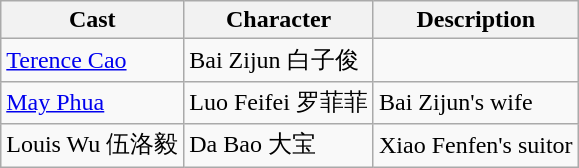<table class="wikitable">
<tr>
<th>Cast</th>
<th>Character</th>
<th>Description</th>
</tr>
<tr>
<td><a href='#'>Terence Cao</a></td>
<td>Bai Zijun 白子俊</td>
<td></td>
</tr>
<tr>
<td><a href='#'>May Phua</a></td>
<td>Luo Feifei 罗菲菲</td>
<td>Bai Zijun's wife</td>
</tr>
<tr>
<td>Louis Wu 伍洛毅</td>
<td>Da Bao 大宝</td>
<td>Xiao Fenfen's suitor</td>
</tr>
</table>
